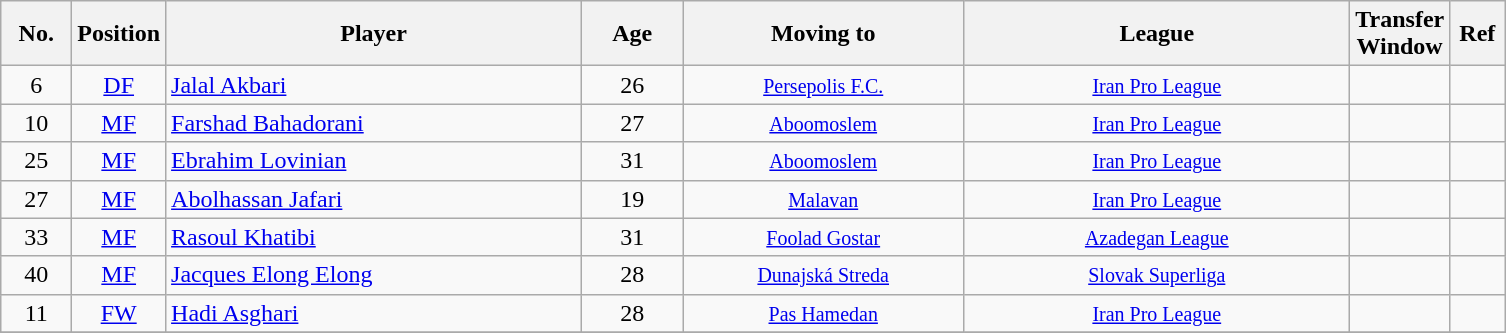<table class="wikitable sortable" style="text-align: center;">
<tr>
<th width=40><strong>No.</strong></th>
<th width=50><strong>Position</strong></th>
<th width=270><strong>Player</strong></th>
<th width=60><strong>Age</strong></th>
<th width=180><strong>Moving to</strong></th>
<th width=250><strong>League</strong></th>
<th width=30><strong>Transfer Window</strong></th>
<th width=30><strong>Ref</strong></th>
</tr>
<tr>
<td>6</td>
<td style="text-align:center"><a href='#'>DF</a></td>
<td style="text-align:left"> <a href='#'>Jalal Akbari</a></td>
<td>26</td>
<td><small> <a href='#'>Persepolis F.C.</a> </small></td>
<td><small> <a href='#'>Iran Pro League</a></small></td>
<td></td>
<td></td>
</tr>
<tr>
<td>10</td>
<td style="text-align:center"><a href='#'>MF</a></td>
<td style="text-align:left"> <a href='#'>Farshad Bahadorani</a></td>
<td>27</td>
<td><small> <a href='#'>Aboomoslem</a> </small></td>
<td><small> <a href='#'>Iran Pro League</a></small></td>
<td></td>
<td></td>
</tr>
<tr>
<td>25</td>
<td style="text-align:center"><a href='#'>MF</a></td>
<td style="text-align:left"> <a href='#'>Ebrahim Lovinian</a></td>
<td>31</td>
<td><small> <a href='#'>Aboomoslem</a> </small></td>
<td><small> <a href='#'>Iran Pro League</a></small></td>
<td></td>
<td></td>
</tr>
<tr>
<td>27</td>
<td style="text-align:center"><a href='#'>MF</a></td>
<td style="text-align:left"> <a href='#'>Abolhassan Jafari</a></td>
<td>19</td>
<td><small> <a href='#'>Malavan</a> </small></td>
<td><small> <a href='#'>Iran Pro League</a></small></td>
<td></td>
<td></td>
</tr>
<tr>
<td>33</td>
<td style="text-align:center"><a href='#'>MF</a></td>
<td style="text-align:left"> <a href='#'>Rasoul Khatibi</a></td>
<td>31</td>
<td><small> <a href='#'>Foolad Gostar</a> </small></td>
<td><small> <a href='#'>Azadegan League</a></small></td>
<td></td>
<td></td>
</tr>
<tr>
<td>40</td>
<td style="text-align:center"><a href='#'>MF</a></td>
<td style="text-align:left"> <a href='#'>Jacques Elong Elong</a></td>
<td>28</td>
<td><small> <a href='#'>Dunajská Streda</a> </small></td>
<td><small> <a href='#'>Slovak Superliga</a></small></td>
<td></td>
</tr>
<tr>
<td>11</td>
<td style="text-align:center"><a href='#'>FW</a></td>
<td style="text-align:left"> <a href='#'>Hadi Asghari</a></td>
<td>28</td>
<td><small> <a href='#'>Pas Hamedan</a> </small></td>
<td><small> <a href='#'>Iran Pro League</a></small></td>
<td></td>
<td></td>
</tr>
<tr>
</tr>
</table>
